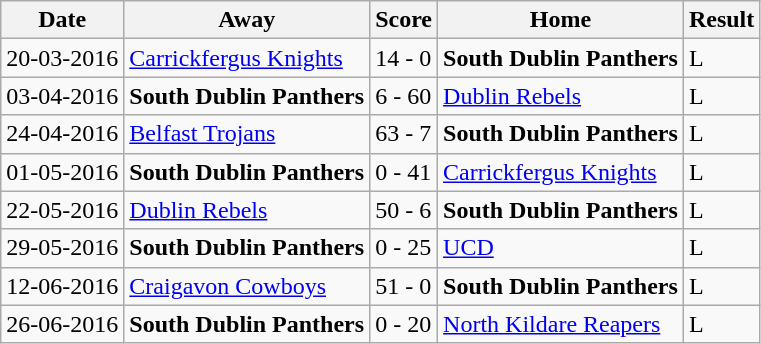<table class="wikitable">
<tr>
<th>Date</th>
<th>Away</th>
<th>Score</th>
<th>Home</th>
<th>Result</th>
</tr>
<tr>
<td>20-03-2016</td>
<td><a href='#'>Carrickfergus Knights</a></td>
<td>14 - 0</td>
<td><strong>South Dublin Panthers</strong></td>
<td>L</td>
</tr>
<tr>
<td>03-04-2016</td>
<td><strong>South Dublin Panthers</strong></td>
<td>6 - 60</td>
<td><a href='#'>Dublin Rebels</a></td>
<td>L</td>
</tr>
<tr>
<td>24-04-2016</td>
<td><a href='#'>Belfast Trojans</a></td>
<td>63 - 7</td>
<td><strong>South Dublin Panthers</strong></td>
<td>L</td>
</tr>
<tr>
<td>01-05-2016</td>
<td><strong>South Dublin Panthers</strong></td>
<td>0 - 41</td>
<td><a href='#'>Carrickfergus Knights</a></td>
<td>L</td>
</tr>
<tr>
<td>22-05-2016</td>
<td><a href='#'>Dublin Rebels</a></td>
<td>50 - 6</td>
<td><strong>South Dublin Panthers</strong></td>
<td>L</td>
</tr>
<tr>
<td>29-05-2016</td>
<td><strong>South Dublin Panthers</strong></td>
<td>0 - 25</td>
<td><a href='#'>UCD</a></td>
<td>L</td>
</tr>
<tr>
<td>12-06-2016</td>
<td><a href='#'>Craigavon Cowboys</a></td>
<td>51 - 0</td>
<td><strong>South Dublin Panthers</strong></td>
<td>L</td>
</tr>
<tr>
<td>26-06-2016</td>
<td><strong>South Dublin Panthers</strong></td>
<td>0 - 20</td>
<td><a href='#'>North Kildare Reapers</a></td>
<td>L</td>
</tr>
</table>
